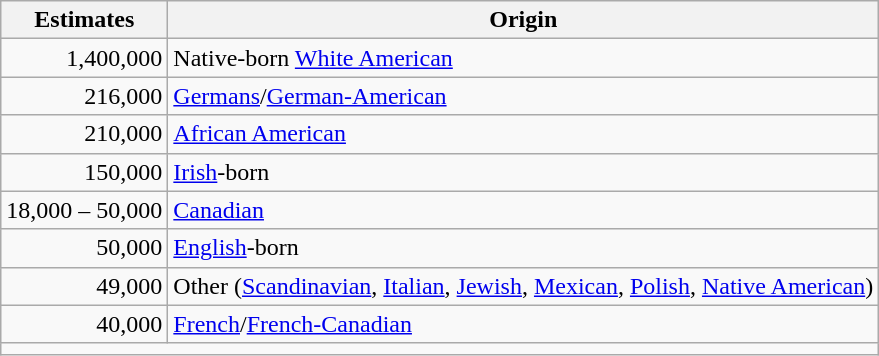<table class=wikitable style="text-align:right;">
<tr>
<th>Estimates</th>
<th>Origin</th>
</tr>
<tr>
<td>1,400,000</td>
<td align=left>Native-born <a href='#'>White American</a></td>
</tr>
<tr>
<td>216,000</td>
<td align=left><a href='#'>Germans</a>/<a href='#'>German-American</a></td>
</tr>
<tr>
<td>210,000</td>
<td align=left><a href='#'>African American</a></td>
</tr>
<tr>
<td>150,000</td>
<td align=left><a href='#'>Irish</a>-born</td>
</tr>
<tr>
<td>18,000 – 50,000</td>
<td align=left><a href='#'>Canadian</a></td>
</tr>
<tr>
<td>50,000</td>
<td align=left><a href='#'>English</a>-born</td>
</tr>
<tr>
<td>49,000</td>
<td align=left>Other (<a href='#'>Scandinavian</a>, <a href='#'>Italian</a>, <a href='#'>Jewish</a>, <a href='#'>Mexican</a>, <a href='#'>Polish</a>, <a href='#'>Native American</a>)</td>
</tr>
<tr>
<td>40,000</td>
<td align=left><a href='#'>French</a>/<a href='#'>French-Canadian</a></td>
</tr>
<tr>
<td colspan="2"></td>
</tr>
</table>
